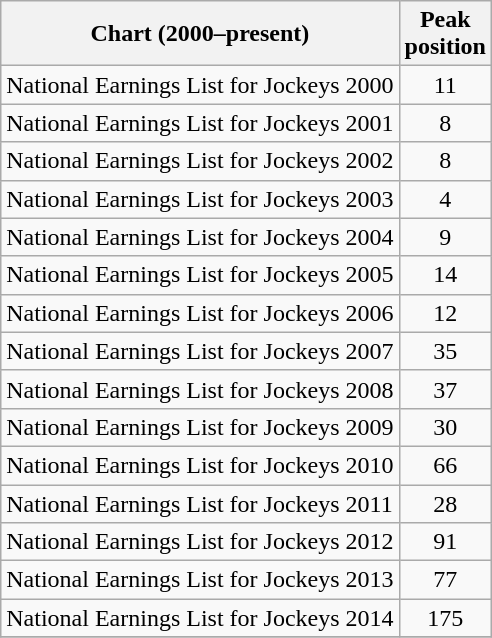<table class="wikitable sortable">
<tr>
<th>Chart (2000–present)</th>
<th>Peak<br>position</th>
</tr>
<tr>
<td>National Earnings List for Jockeys 2000</td>
<td style="text-align:center;">11</td>
</tr>
<tr>
<td>National Earnings List for Jockeys 2001</td>
<td style="text-align:center;">8</td>
</tr>
<tr>
<td>National Earnings List for Jockeys 2002</td>
<td style="text-align:center;">8</td>
</tr>
<tr>
<td>National Earnings List for Jockeys 2003</td>
<td style="text-align:center;">4</td>
</tr>
<tr>
<td>National Earnings List for Jockeys 2004</td>
<td style="text-align:center;">9</td>
</tr>
<tr>
<td>National Earnings List for Jockeys 2005</td>
<td style="text-align:center;">14</td>
</tr>
<tr>
<td>National Earnings List for Jockeys 2006</td>
<td style="text-align:center;">12</td>
</tr>
<tr>
<td>National Earnings List for Jockeys 2007</td>
<td style="text-align:center;">35</td>
</tr>
<tr>
<td>National Earnings List for Jockeys 2008</td>
<td style="text-align:center;">37</td>
</tr>
<tr>
<td>National Earnings List for Jockeys 2009</td>
<td style="text-align:center;">30</td>
</tr>
<tr>
<td>National Earnings List for Jockeys 2010</td>
<td style="text-align:center;">66</td>
</tr>
<tr>
<td>National Earnings List for Jockeys 2011</td>
<td style="text-align:center;">28</td>
</tr>
<tr>
<td>National Earnings List for Jockeys 2012</td>
<td style="text-align:center;">91</td>
</tr>
<tr>
<td>National Earnings List for Jockeys 2013</td>
<td style="text-align:center;">77</td>
</tr>
<tr>
<td>National Earnings List for Jockeys 2014</td>
<td style="text-align:center;">175</td>
</tr>
<tr>
</tr>
</table>
